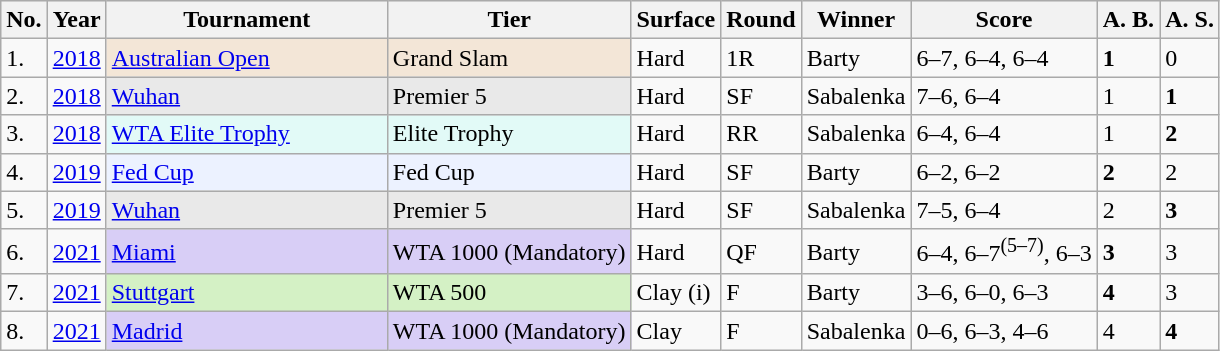<table class="sortable wikitable">
<tr style="background:#eee;">
<th>No.</th>
<th>Year</th>
<th style="width:180px;">Tournament</th>
<th>Tier</th>
<th>Surface</th>
<th>Round</th>
<th>Winner</th>
<th>Score</th>
<th>A. B.</th>
<th>A. S.</th>
</tr>
<tr>
<td>1.</td>
<td><a href='#'>2018</a></td>
<td style="background:#F3E6D7;"><a href='#'>Australian Open</a></td>
<td style="background:#F3E6D7;">Grand Slam</td>
<td>Hard</td>
<td>1R</td>
<td>Barty</td>
<td>6–7, 6–4, 6–4</td>
<td><strong>1</strong></td>
<td>0</td>
</tr>
<tr>
<td>2.</td>
<td><a href='#'>2018</a></td>
<td style="background:#E9E9E9;"><a href='#'>Wuhan</a></td>
<td style="background:#E9E9E9;">Premier 5</td>
<td>Hard</td>
<td>SF</td>
<td>Sabalenka</td>
<td>7–6, 6–4</td>
<td>1</td>
<td><strong>1</strong></td>
</tr>
<tr>
<td>3.</td>
<td><a href='#'>2018</a></td>
<td style="background:#E2FAF7;"><a href='#'>WTA Elite Trophy</a></td>
<td style="background:#E2FAF7;">Elite Trophy</td>
<td>Hard</td>
<td>RR</td>
<td>Sabalenka</td>
<td>6–4, 6–4</td>
<td>1</td>
<td><strong>2</strong></td>
</tr>
<tr>
<td>4.</td>
<td><a href='#'>2019</a></td>
<td style="background:#ECF2FF;"><a href='#'>Fed Cup</a></td>
<td style="background:#ECF2FF;">Fed Cup</td>
<td>Hard</td>
<td>SF</td>
<td>Barty</td>
<td>6–2, 6–2</td>
<td><strong>2</strong></td>
<td>2</td>
</tr>
<tr>
<td>5.</td>
<td><a href='#'>2019</a></td>
<td style="background:#E9E9E9;"><a href='#'>Wuhan</a></td>
<td style="background:#E9E9E9;">Premier 5</td>
<td>Hard</td>
<td>SF</td>
<td>Sabalenka</td>
<td>7–5, 6–4</td>
<td>2</td>
<td><strong>3</strong></td>
</tr>
<tr>
<td>6.</td>
<td><a href='#'>2021</a></td>
<td style="background:#D8CEF6;"><a href='#'>Miami</a></td>
<td style="background:#D8CEF6;">WTA 1000 (Mandatory)</td>
<td>Hard</td>
<td>QF</td>
<td>Barty</td>
<td>6–4, 6–7<sup>(5–7)</sup>, 6–3</td>
<td><strong>3</strong></td>
<td>3</td>
</tr>
<tr>
<td>7.</td>
<td><a href='#'>2021</a></td>
<td style="background:#D4F1C5;"><a href='#'>Stuttgart</a></td>
<td style="background:#D4F1C5;">WTA 500</td>
<td>Clay (i)</td>
<td>F</td>
<td>Barty</td>
<td>3–6, 6–0, 6–3</td>
<td><strong>4</strong></td>
<td>3</td>
</tr>
<tr>
<td>8.</td>
<td><a href='#'>2021</a></td>
<td style="background:#D8CEF6;"><a href='#'>Madrid</a></td>
<td style="background:#D8CEF6;">WTA 1000 (Mandatory)</td>
<td>Clay</td>
<td>F</td>
<td>Sabalenka</td>
<td>0–6, 6–3, 4–6</td>
<td>4</td>
<td><strong>4</strong></td>
</tr>
</table>
